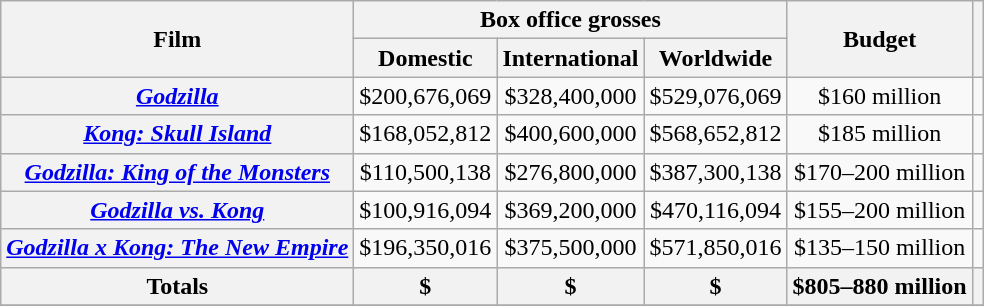<table class="wikitable plainrowheaders" style="text-align:center;">
<tr>
<th scope="col" rowspan="2">Film</th>
<th scope="col" colspan="3" class=sortable>Box office grosses</th>
<th scope="col" rowspan="2">Budget</th>
<th scope="col" rowspan="2" class=unsortable></th>
</tr>
<tr>
<th>Domestic</th>
<th>International</th>
<th>Worldwide</th>
</tr>
<tr>
<th scope="row"><em><a href='#'>Godzilla</a></em></th>
<td>$200,676,069</td>
<td>$328,400,000</td>
<td>$529,076,069</td>
<td>$160 million</td>
<td></td>
</tr>
<tr>
<th scope="row"><em><a href='#'>Kong: Skull Island</a></em></th>
<td>$168,052,812</td>
<td>$400,600,000</td>
<td>$568,652,812</td>
<td>$185 million</td>
<td></td>
</tr>
<tr>
<th scope="row"><em><a href='#'>Godzilla: King of the Monsters</a></em></th>
<td>$110,500,138</td>
<td>$276,800,000</td>
<td>$387,300,138</td>
<td>$170–200 million</td>
<td></td>
</tr>
<tr>
<th scope="row"><em><a href='#'>Godzilla vs. Kong</a></em></th>
<td>$100,916,094</td>
<td>$369,200,000</td>
<td>$470,116,094</td>
<td>$155–200 million</td>
<td></td>
</tr>
<tr>
<th scope="row"><a href='#'><em>Godzilla x Kong: The New Empire</em></a></th>
<td>$196,350,016</td>
<td>$375,500,000</td>
<td>$571,850,016</td>
<td>$135–150 million</td>
<td></td>
</tr>
<tr>
<th>Totals</th>
<th>$</th>
<th>$</th>
<th>$</th>
<th>$805–880 million</th>
<th></th>
</tr>
<tr>
</tr>
</table>
